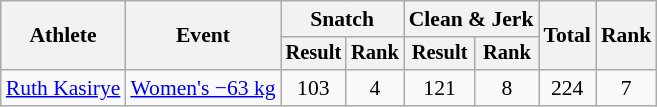<table class="wikitable" style="font-size:90%">
<tr>
<th rowspan="2">Athlete</th>
<th rowspan="2">Event</th>
<th colspan="2">Snatch</th>
<th colspan="2">Clean & Jerk</th>
<th rowspan="2">Total</th>
<th rowspan="2">Rank</th>
</tr>
<tr style="font-size:95%">
<th>Result</th>
<th>Rank</th>
<th>Result</th>
<th>Rank</th>
</tr>
<tr align=center>
<td align=left><a href='#'>Ruth Kasirye</a></td>
<td align=left><a href='#'>Women's −63 kg</a></td>
<td>103</td>
<td>4</td>
<td>121</td>
<td>8</td>
<td>224</td>
<td>7</td>
</tr>
</table>
